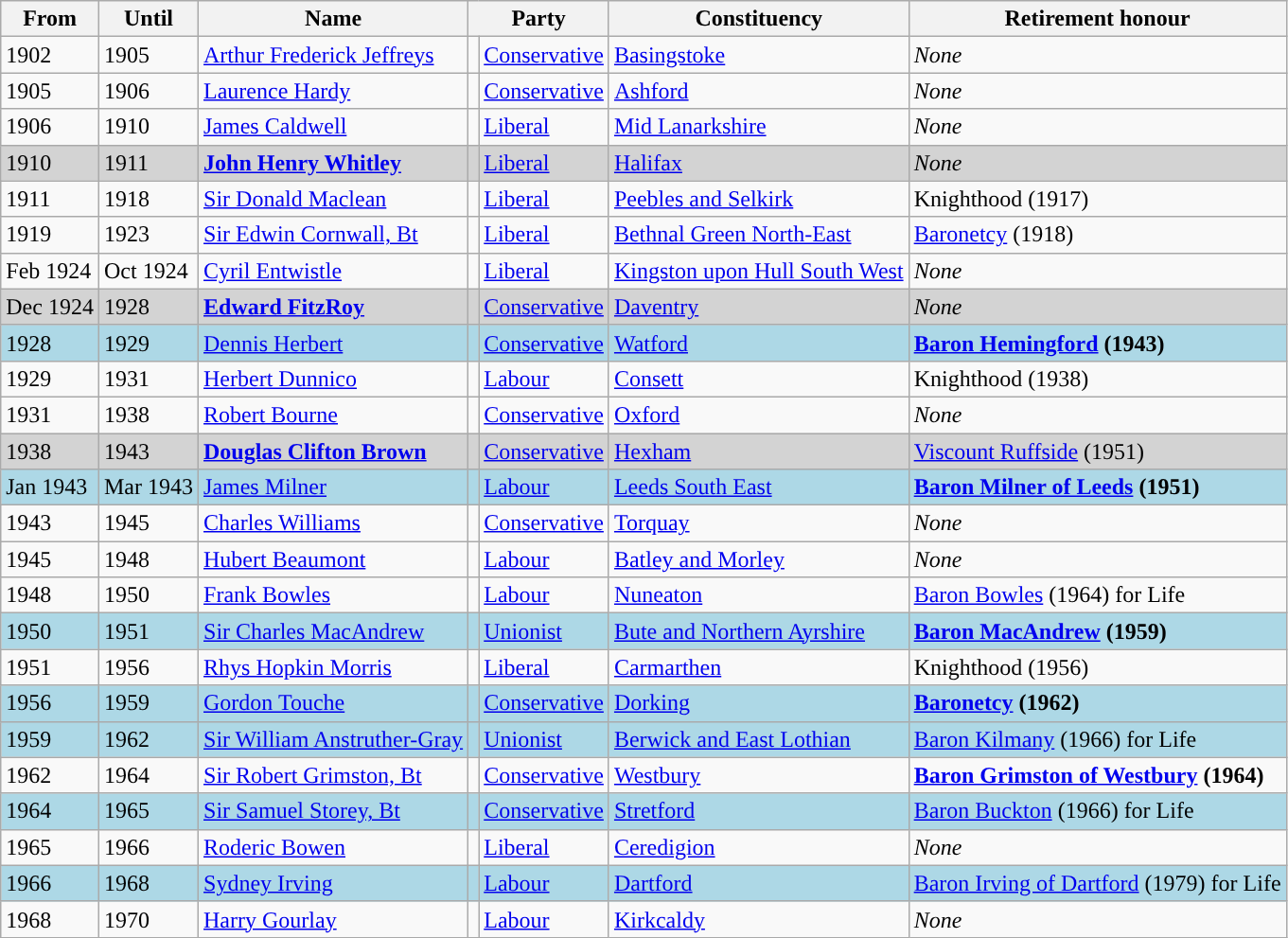<table class="wikitable">
<tr>
<th>From</th>
<th>Until</th>
<th>Name</th>
<th colspan=2>Party</th>
<th>Constituency</th>
<th>Retirement honour</th>
</tr>
<tr>
<td>1902</td>
<td>1905</td>
<td><a href='#'>Arthur Frederick Jeffreys</a></td>
<td style="background-color: "></td>
<td><a href='#'>Conservative</a></td>
<td><a href='#'>Basingstoke</a></td>
<td><em>None</em></td>
</tr>
<tr>
<td>1905</td>
<td>1906</td>
<td><a href='#'>Laurence Hardy</a></td>
<td style="background-color: "></td>
<td><a href='#'>Conservative</a></td>
<td><a href='#'>Ashford</a></td>
<td><em>None</em></td>
</tr>
<tr>
<td>1906</td>
<td>1910</td>
<td><a href='#'>James Caldwell</a></td>
<td style="background-color: "></td>
<td><a href='#'>Liberal</a></td>
<td><a href='#'>Mid Lanarkshire</a></td>
<td><em>None</em></td>
</tr>
<tr bgcolor=LightGrey>
<td>1910</td>
<td>1911</td>
<td><strong><a href='#'>John Henry Whitley</a></strong></td>
<td style="background-color: "></td>
<td><a href='#'>Liberal</a></td>
<td><a href='#'>Halifax</a></td>
<td><em>None</em></td>
</tr>
<tr>
<td>1911</td>
<td>1918</td>
<td><a href='#'>Sir Donald Maclean</a></td>
<td style="background-color: "></td>
<td><a href='#'>Liberal</a></td>
<td><a href='#'>Peebles and Selkirk</a></td>
<td>Knighthood (1917)</td>
</tr>
<tr>
<td>1919</td>
<td>1923</td>
<td><a href='#'>Sir Edwin Cornwall, Bt</a></td>
<td style="background-color: "></td>
<td><a href='#'>Liberal</a></td>
<td><a href='#'>Bethnal Green North-East</a></td>
<td><a href='#'>Baronetcy</a> (1918)</td>
</tr>
<tr>
<td>Feb 1924</td>
<td>Oct 1924</td>
<td><a href='#'>Cyril Entwistle</a></td>
<td style="background-color: "></td>
<td><a href='#'>Liberal</a></td>
<td><a href='#'>Kingston upon Hull South West</a></td>
<td><em>None</em></td>
</tr>
<tr bgcolor=LightGrey>
<td>Dec 1924</td>
<td>1928</td>
<td><strong><a href='#'>Edward FitzRoy</a></strong></td>
<td style="background-color: "></td>
<td><a href='#'>Conservative</a></td>
<td><a href='#'>Daventry</a></td>
<td><em>None</em></td>
</tr>
<tr bgcolor=lightblue>
<td>1928</td>
<td>1929</td>
<td><a href='#'>Dennis Herbert</a></td>
<td style="background-color: "></td>
<td><a href='#'>Conservative</a></td>
<td><a href='#'>Watford</a></td>
<td><strong><a href='#'>Baron Hemingford</a> (1943)</strong></td>
</tr>
<tr>
<td>1929</td>
<td>1931</td>
<td><a href='#'>Herbert Dunnico</a></td>
<td style="background-color: "></td>
<td><a href='#'>Labour</a></td>
<td><a href='#'>Consett</a></td>
<td>Knighthood (1938)</td>
</tr>
<tr>
<td>1931</td>
<td>1938</td>
<td><a href='#'>Robert Bourne</a></td>
<td style="background-color: "></td>
<td><a href='#'>Conservative</a></td>
<td><a href='#'>Oxford</a></td>
<td><em>None</em></td>
</tr>
<tr bgcolor=LightGrey>
<td>1938</td>
<td>1943</td>
<td><strong><a href='#'>Douglas Clifton Brown</a></strong></td>
<td style="background-color: "></td>
<td><a href='#'>Conservative</a></td>
<td><a href='#'>Hexham</a></td>
<td><a href='#'>Viscount Ruffside</a> (1951)</td>
</tr>
<tr bgcolor=lightblue>
<td>Jan 1943</td>
<td>Mar 1943</td>
<td><a href='#'>James Milner</a></td>
<td style="background-color: "></td>
<td><a href='#'>Labour</a></td>
<td><a href='#'>Leeds South East</a></td>
<td><strong><a href='#'>Baron Milner of Leeds</a> (1951)</strong></td>
</tr>
<tr>
<td>1943</td>
<td>1945</td>
<td><a href='#'>Charles Williams</a></td>
<td style="background-color: "></td>
<td><a href='#'>Conservative</a></td>
<td><a href='#'>Torquay</a></td>
<td><em>None</em></td>
</tr>
<tr>
<td>1945</td>
<td>1948</td>
<td><a href='#'>Hubert Beaumont</a></td>
<td style="background-color: "></td>
<td><a href='#'>Labour</a></td>
<td><a href='#'>Batley and Morley</a></td>
<td><em>None</em></td>
</tr>
<tr>
<td>1948</td>
<td>1950</td>
<td><a href='#'>Frank Bowles</a></td>
<td style="background-color: "></td>
<td><a href='#'>Labour</a></td>
<td><a href='#'>Nuneaton</a></td>
<td><a href='#'>Baron Bowles</a> (1964) for Life</td>
</tr>
<tr bgcolor=lightblue>
<td>1950</td>
<td>1951</td>
<td><a href='#'>Sir Charles MacAndrew</a></td>
<td style="background-color: "></td>
<td><a href='#'>Unionist</a></td>
<td><a href='#'>Bute and Northern Ayrshire</a></td>
<td><strong><a href='#'>Baron MacAndrew</a> (1959)</strong></td>
</tr>
<tr>
<td>1951</td>
<td>1956</td>
<td><a href='#'>Rhys Hopkin Morris</a></td>
<td style="background-color: "></td>
<td><a href='#'>Liberal</a></td>
<td><a href='#'>Carmarthen</a></td>
<td>Knighthood (1956)</td>
</tr>
<tr bgcolor=lightblue>
<td>1956</td>
<td>1959</td>
<td><a href='#'>Gordon Touche</a></td>
<td style="background-color: "></td>
<td><a href='#'>Conservative</a></td>
<td><a href='#'>Dorking</a></td>
<td><strong><a href='#'>Baronetcy</a> (1962)</strong></td>
</tr>
<tr bgcolor=lightblue>
<td>1959</td>
<td>1962</td>
<td><a href='#'>Sir William Anstruther-Gray</a></td>
<td style="background-color: "></td>
<td><a href='#'>Unionist</a></td>
<td><a href='#'>Berwick and East Lothian</a></td>
<td><a href='#'>Baron Kilmany</a> (1966) for Life</td>
</tr>
<tr>
<td>1962</td>
<td>1964</td>
<td><a href='#'>Sir Robert Grimston, Bt</a></td>
<td style="background-color: "></td>
<td><a href='#'>Conservative</a></td>
<td><a href='#'>Westbury</a></td>
<td><strong><a href='#'>Baron Grimston of Westbury</a> (1964)</strong></td>
</tr>
<tr bgcolor=lightblue>
<td>1964</td>
<td>1965</td>
<td><a href='#'>Sir Samuel Storey, Bt</a></td>
<td style="background-color: "></td>
<td><a href='#'>Conservative</a></td>
<td><a href='#'>Stretford</a></td>
<td><a href='#'>Baron Buckton</a> (1966) for Life</td>
</tr>
<tr>
<td>1965</td>
<td>1966</td>
<td><a href='#'>Roderic Bowen</a></td>
<td style="background-color: "></td>
<td><a href='#'>Liberal</a></td>
<td><a href='#'>Ceredigion</a></td>
<td><em>None</em></td>
</tr>
<tr bgcolor=lightblue>
<td>1966</td>
<td>1968</td>
<td><a href='#'>Sydney Irving</a></td>
<td style="background-color: "></td>
<td><a href='#'>Labour</a></td>
<td><a href='#'>Dartford</a></td>
<td><a href='#'>Baron Irving of Dartford</a> (1979) for Life</td>
</tr>
<tr>
<td>1968</td>
<td>1970</td>
<td><a href='#'>Harry Gourlay</a></td>
<td style="background-color: "></td>
<td><a href='#'>Labour</a></td>
<td><a href='#'>Kirkcaldy</a></td>
<td><em>None</em></td>
</tr>
</table>
